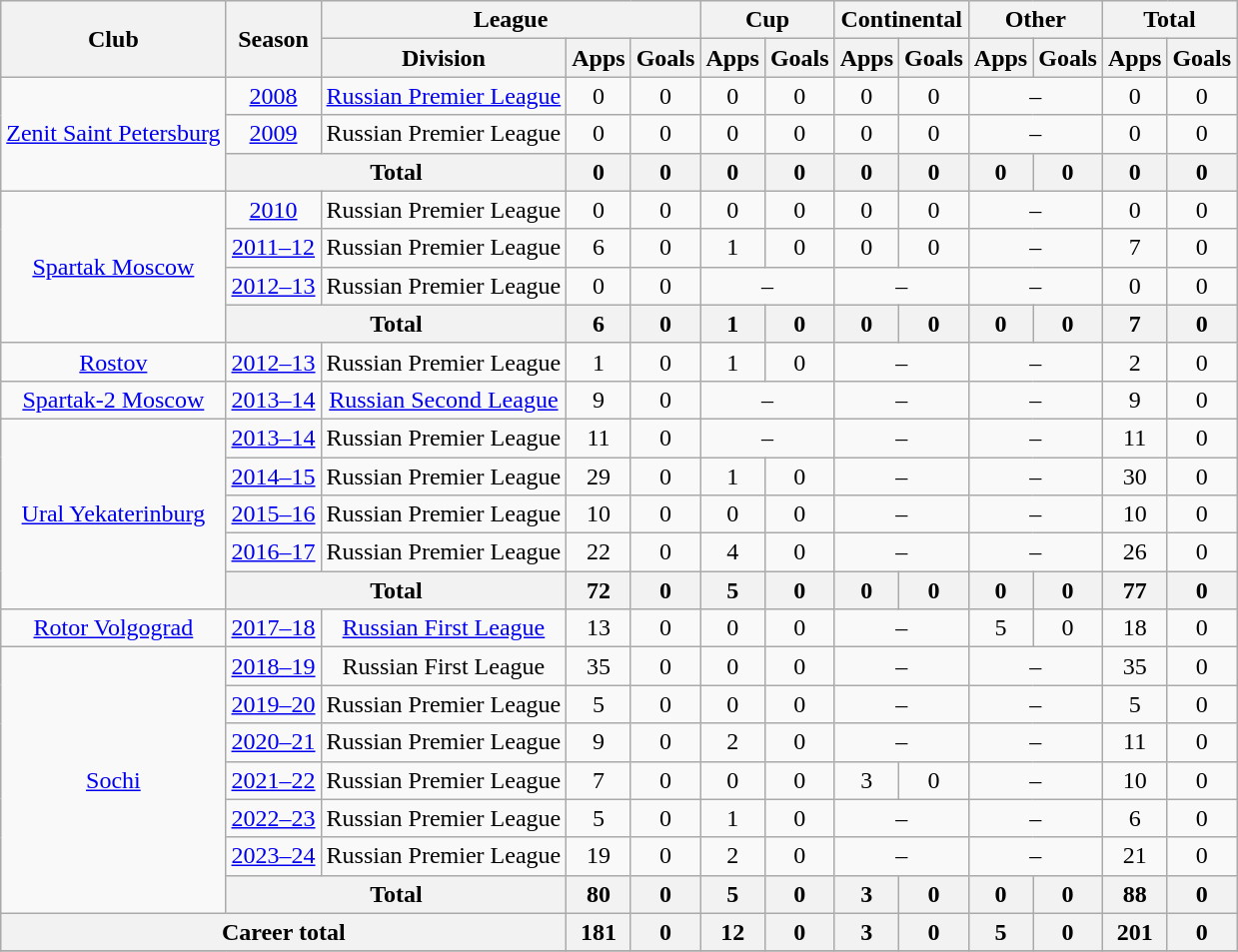<table class="wikitable" style="text-align: center;">
<tr>
<th rowspan=2>Club</th>
<th rowspan=2>Season</th>
<th colspan=3>League</th>
<th colspan=2>Cup</th>
<th colspan=2>Continental</th>
<th colspan=2>Other</th>
<th colspan=2>Total</th>
</tr>
<tr>
<th>Division</th>
<th>Apps</th>
<th>Goals</th>
<th>Apps</th>
<th>Goals</th>
<th>Apps</th>
<th>Goals</th>
<th>Apps</th>
<th>Goals</th>
<th>Apps</th>
<th>Goals</th>
</tr>
<tr>
<td rowspan="3"><a href='#'>Zenit Saint Petersburg</a></td>
<td><a href='#'>2008</a></td>
<td><a href='#'>Russian Premier League</a></td>
<td>0</td>
<td>0</td>
<td>0</td>
<td>0</td>
<td>0</td>
<td>0</td>
<td colspan=2>–</td>
<td>0</td>
<td>0</td>
</tr>
<tr>
<td><a href='#'>2009</a></td>
<td>Russian Premier League</td>
<td>0</td>
<td>0</td>
<td>0</td>
<td>0</td>
<td>0</td>
<td>0</td>
<td colspan=2>–</td>
<td>0</td>
<td>0</td>
</tr>
<tr>
<th colspan=2>Total</th>
<th>0</th>
<th>0</th>
<th>0</th>
<th>0</th>
<th>0</th>
<th>0</th>
<th>0</th>
<th>0</th>
<th>0</th>
<th>0</th>
</tr>
<tr>
<td rowspan="4"><a href='#'>Spartak Moscow</a></td>
<td><a href='#'>2010</a></td>
<td>Russian Premier League</td>
<td>0</td>
<td>0</td>
<td>0</td>
<td>0</td>
<td>0</td>
<td>0</td>
<td colspan=2>–</td>
<td>0</td>
<td>0</td>
</tr>
<tr>
<td><a href='#'>2011–12</a></td>
<td>Russian Premier League</td>
<td>6</td>
<td>0</td>
<td>1</td>
<td>0</td>
<td>0</td>
<td>0</td>
<td colspan=2>–</td>
<td>7</td>
<td>0</td>
</tr>
<tr>
<td><a href='#'>2012–13</a></td>
<td>Russian Premier League</td>
<td>0</td>
<td>0</td>
<td colspan=2>–</td>
<td colspan=2>–</td>
<td colspan=2>–</td>
<td>0</td>
<td>0</td>
</tr>
<tr>
<th colspan=2>Total</th>
<th>6</th>
<th>0</th>
<th>1</th>
<th>0</th>
<th>0</th>
<th>0</th>
<th>0</th>
<th>0</th>
<th>7</th>
<th>0</th>
</tr>
<tr>
<td><a href='#'>Rostov</a></td>
<td><a href='#'>2012–13</a></td>
<td>Russian Premier League</td>
<td>1</td>
<td>0</td>
<td>1</td>
<td>0</td>
<td colspan=2>–</td>
<td colspan=2>–</td>
<td>2</td>
<td>0</td>
</tr>
<tr>
<td><a href='#'>Spartak-2 Moscow</a></td>
<td><a href='#'>2013–14</a></td>
<td><a href='#'>Russian Second League</a></td>
<td>9</td>
<td>0</td>
<td colspan=2>–</td>
<td colspan=2>–</td>
<td colspan=2>–</td>
<td>9</td>
<td>0</td>
</tr>
<tr>
<td rowspan="5"><a href='#'>Ural Yekaterinburg</a></td>
<td><a href='#'>2013–14</a></td>
<td>Russian Premier League</td>
<td>11</td>
<td>0</td>
<td colspan=2>–</td>
<td colspan=2>–</td>
<td colspan=2>–</td>
<td>11</td>
<td>0</td>
</tr>
<tr>
<td><a href='#'>2014–15</a></td>
<td>Russian Premier League</td>
<td>29</td>
<td>0</td>
<td>1</td>
<td>0</td>
<td colspan=2>–</td>
<td colspan=2>–</td>
<td>30</td>
<td>0</td>
</tr>
<tr>
<td><a href='#'>2015–16</a></td>
<td>Russian Premier League</td>
<td>10</td>
<td>0</td>
<td>0</td>
<td>0</td>
<td colspan=2>–</td>
<td colspan=2>–</td>
<td>10</td>
<td>0</td>
</tr>
<tr>
<td><a href='#'>2016–17</a></td>
<td>Russian Premier League</td>
<td>22</td>
<td>0</td>
<td>4</td>
<td>0</td>
<td colspan=2>–</td>
<td colspan=2>–</td>
<td>26</td>
<td>0</td>
</tr>
<tr>
<th colspan=2>Total</th>
<th>72</th>
<th>0</th>
<th>5</th>
<th>0</th>
<th>0</th>
<th>0</th>
<th>0</th>
<th>0</th>
<th>77</th>
<th>0</th>
</tr>
<tr>
<td><a href='#'>Rotor Volgograd</a></td>
<td><a href='#'>2017–18</a></td>
<td><a href='#'>Russian First League</a></td>
<td>13</td>
<td>0</td>
<td>0</td>
<td>0</td>
<td colspan=2>–</td>
<td>5</td>
<td>0</td>
<td>18</td>
<td>0</td>
</tr>
<tr>
<td rowspan="7"><a href='#'>Sochi</a></td>
<td><a href='#'>2018–19</a></td>
<td>Russian First League</td>
<td>35</td>
<td>0</td>
<td>0</td>
<td>0</td>
<td colspan=2>–</td>
<td colspan=2>–</td>
<td>35</td>
<td>0</td>
</tr>
<tr>
<td><a href='#'>2019–20</a></td>
<td>Russian Premier League</td>
<td>5</td>
<td>0</td>
<td>0</td>
<td>0</td>
<td colspan=2>–</td>
<td colspan=2>–</td>
<td>5</td>
<td>0</td>
</tr>
<tr>
<td><a href='#'>2020–21</a></td>
<td>Russian Premier League</td>
<td>9</td>
<td>0</td>
<td>2</td>
<td>0</td>
<td colspan=2>–</td>
<td colspan=2>–</td>
<td>11</td>
<td>0</td>
</tr>
<tr>
<td><a href='#'>2021–22</a></td>
<td>Russian Premier League</td>
<td>7</td>
<td>0</td>
<td>0</td>
<td>0</td>
<td>3</td>
<td>0</td>
<td colspan=2>–</td>
<td>10</td>
<td>0</td>
</tr>
<tr>
<td><a href='#'>2022–23</a></td>
<td>Russian Premier League</td>
<td>5</td>
<td>0</td>
<td>1</td>
<td>0</td>
<td colspan=2>–</td>
<td colspan=2>–</td>
<td>6</td>
<td>0</td>
</tr>
<tr>
<td><a href='#'>2023–24</a></td>
<td>Russian Premier League</td>
<td>19</td>
<td>0</td>
<td>2</td>
<td>0</td>
<td colspan=2>–</td>
<td colspan=2>–</td>
<td>21</td>
<td>0</td>
</tr>
<tr>
<th colspan=2>Total</th>
<th>80</th>
<th>0</th>
<th>5</th>
<th>0</th>
<th>3</th>
<th>0</th>
<th>0</th>
<th>0</th>
<th>88</th>
<th>0</th>
</tr>
<tr>
<th colspan=3>Career total</th>
<th>181</th>
<th>0</th>
<th>12</th>
<th>0</th>
<th>3</th>
<th>0</th>
<th>5</th>
<th>0</th>
<th>201</th>
<th>0</th>
</tr>
<tr>
</tr>
</table>
